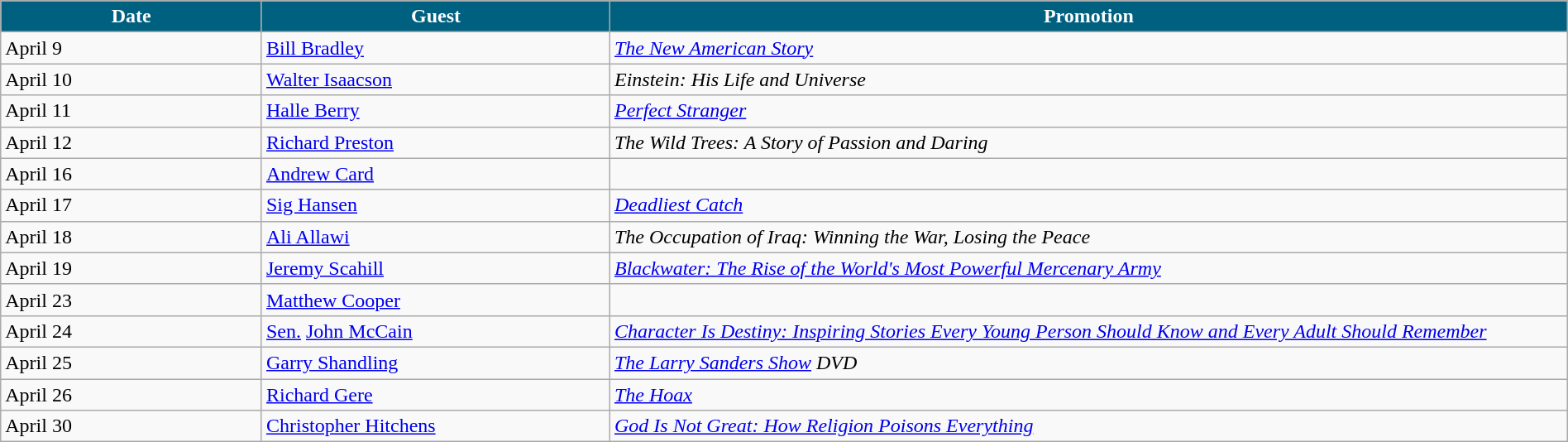<table class="wikitable" width="100%">
<tr ">
<th width="15%" style="background:#006080; color:#FFFFFF">Date</th>
<th width="20%" style="background:#006080; color:#FFFFFF">Guest</th>
<th width="55%" style="background:#006080; color:#FFFFFF">Promotion</th>
</tr>
<tr>
<td>April 9</td>
<td><a href='#'>Bill Bradley</a></td>
<td><em><a href='#'>The New American Story</a></em> </td>
</tr>
<tr>
<td>April 10</td>
<td><a href='#'>Walter Isaacson</a></td>
<td><em>Einstein: His Life and Universe</em> </td>
</tr>
<tr>
<td>April 11</td>
<td><a href='#'>Halle Berry</a></td>
<td><em><a href='#'>Perfect Stranger</a></em></td>
</tr>
<tr>
<td>April 12</td>
<td><a href='#'>Richard Preston</a></td>
<td><em>The Wild Trees: A Story of Passion and Daring</em> </td>
</tr>
<tr>
<td>April 16</td>
<td><a href='#'>Andrew Card</a></td>
<td></td>
</tr>
<tr>
<td>April 17</td>
<td><a href='#'>Sig Hansen</a></td>
<td><em><a href='#'>Deadliest Catch</a></em></td>
</tr>
<tr>
<td>April 18</td>
<td><a href='#'>Ali Allawi</a></td>
<td><em>The Occupation of Iraq: Winning the War, Losing the Peace</em> </td>
</tr>
<tr>
<td>April 19</td>
<td><a href='#'>Jeremy Scahill</a></td>
<td><em><a href='#'>Blackwater: The Rise of the World's Most Powerful Mercenary Army</a></em> </td>
</tr>
<tr>
<td>April 23</td>
<td><a href='#'>Matthew Cooper</a></td>
<td></td>
</tr>
<tr>
<td>April 24</td>
<td><a href='#'>Sen.</a> <a href='#'>John McCain</a></td>
<td><em><a href='#'>Character Is Destiny: Inspiring Stories Every Young Person Should Know and Every Adult Should Remember</a></em></td>
</tr>
<tr>
<td>April 25</td>
<td><a href='#'>Garry Shandling</a></td>
<td><em><a href='#'>The Larry Sanders Show</a> DVD</em></td>
</tr>
<tr>
<td>April 26</td>
<td><a href='#'>Richard Gere</a></td>
<td><em><a href='#'>The Hoax</a></em></td>
</tr>
<tr>
<td>April 30</td>
<td><a href='#'>Christopher Hitchens</a></td>
<td><em><a href='#'>God Is Not Great: How Religion Poisons Everything</a></em></td>
</tr>
</table>
